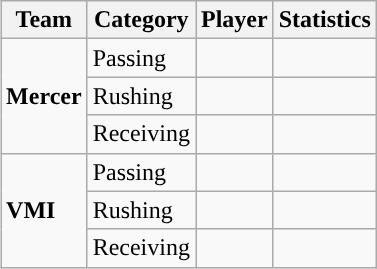<table class="wikitable" style="float: right;">
<tr>
<th>Team</th>
<th>Category</th>
<th>Player</th>
<th>Statistics</th>
</tr>
<tr>
<td rowspan=3><strong>Mercer</strong></td>
<td>Passing</td>
<td></td>
<td></td>
</tr>
<tr>
<td>Rushing</td>
<td></td>
<td></td>
</tr>
<tr>
<td>Receiving</td>
<td></td>
<td></td>
</tr>
<tr>
<td rowspan=3><strong>VMI</strong></td>
<td>Passing</td>
<td></td>
<td></td>
</tr>
<tr>
<td>Rushing</td>
<td></td>
<td></td>
</tr>
<tr>
<td>Receiving</td>
<td></td>
<td></td>
</tr>
</table>
